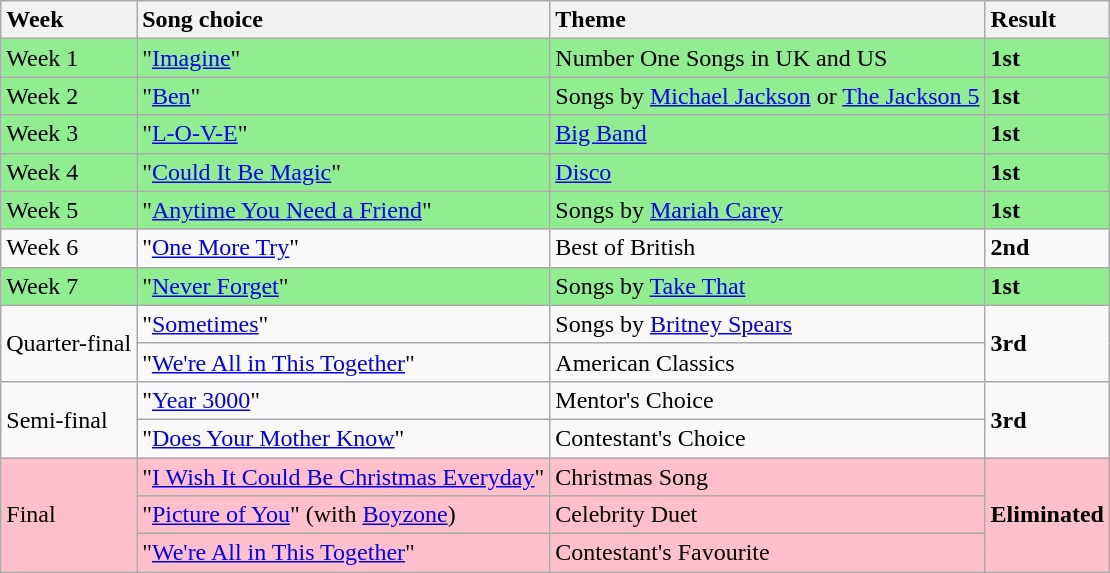<table class="wikitable">
<tr>
<th style="text-align:left">Week</th>
<th style="text-align:left">Song choice</th>
<th style="text-align:left">Theme</th>
<th style="text-align:left">Result</th>
</tr>
<tr style="background:lightgreen">
<td>Week 1</td>
<td>"<a href='#'>Imagine</a>"</td>
<td>Number One Songs in UK and US</td>
<td><strong>1st</strong></td>
</tr>
<tr style="background:lightgreen">
<td>Week 2</td>
<td>"<a href='#'>Ben</a>"</td>
<td>Songs by <a href='#'>Michael Jackson</a> or <a href='#'>The Jackson 5</a></td>
<td><strong>1st</strong></td>
</tr>
<tr style="background:lightgreen">
<td>Week 3</td>
<td>"<a href='#'>L-O-V-E</a>"</td>
<td><a href='#'>Big Band</a></td>
<td><strong>1st</strong></td>
</tr>
<tr style="background:lightgreen">
<td>Week 4</td>
<td>"<a href='#'>Could It Be Magic</a>"</td>
<td><a href='#'>Disco</a></td>
<td><strong>1st</strong></td>
</tr>
<tr style="background:lightgreen">
<td>Week 5</td>
<td>"<a href='#'>Anytime You Need a Friend</a>"</td>
<td>Songs by <a href='#'>Mariah Carey</a></td>
<td><strong>1st</strong></td>
</tr>
<tr>
<td>Week 6</td>
<td>"<a href='#'>One More Try</a>"</td>
<td>Best of British</td>
<td><strong>2nd</strong></td>
</tr>
<tr style="background:lightgreen">
<td>Week 7</td>
<td>"<a href='#'>Never Forget</a>"</td>
<td>Songs by <a href='#'>Take That</a></td>
<td><strong>1st</strong></td>
</tr>
<tr>
<td rowspan="2">Quarter-final</td>
<td>"<a href='#'>Sometimes</a>"</td>
<td>Songs by <a href='#'>Britney Spears</a></td>
<td rowspan="2"><strong>3rd</strong></td>
</tr>
<tr>
<td>"<a href='#'>We're All in This Together</a>"</td>
<td>American Classics</td>
</tr>
<tr>
<td rowspan="2">Semi-final</td>
<td>"<a href='#'>Year 3000</a>"</td>
<td>Mentor's Choice</td>
<td rowspan="2"><strong>3rd</strong></td>
</tr>
<tr>
<td>"<a href='#'>Does Your Mother Know</a>"</td>
<td>Contestant's Choice</td>
</tr>
<tr style="background:pink">
<td rowspan="3">Final</td>
<td>"<a href='#'>I Wish It Could Be Christmas Everyday</a>"</td>
<td>Christmas Song</td>
<td rowspan="3"><strong>Eliminated</strong></td>
</tr>
<tr style="background:pink">
<td>"<a href='#'>Picture of You</a>" (with <a href='#'>Boyzone</a>)</td>
<td>Celebrity Duet</td>
</tr>
<tr style="background:pink">
<td>"<a href='#'>We're All in This Together</a>"</td>
<td>Contestant's Favourite</td>
</tr>
</table>
